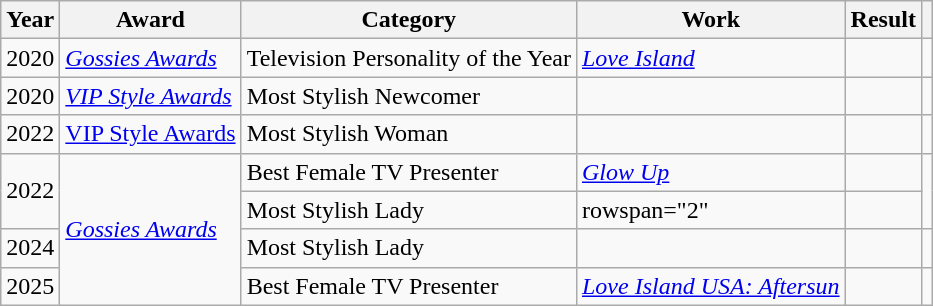<table class="wikitable">
<tr>
<th>Year</th>
<th>Award</th>
<th>Category</th>
<th>Work</th>
<th>Result</th>
<th></th>
</tr>
<tr>
<td>2020</td>
<td><a href='#'><em>Gossies Awards</em></a></td>
<td>Television Personality of the Year</td>
<td><em><a href='#'>Love Island</a></em></td>
<td></td>
<td align="center"></td>
</tr>
<tr>
<td>2020</td>
<td><em><a href='#'>VIP Style Awards</a></em></td>
<td>Most Stylish Newcomer</td>
<td></td>
<td></td>
<td></td>
</tr>
<tr>
<td>2022</td>
<td><em><a href='#'></em>VIP Style Awards<em></a></em></td>
<td>Most Stylish Woman</td>
<td></td>
<td></td>
<td align="center"></td>
</tr>
<tr>
<td rowspan="2">2022</td>
<td rowspan="4"><a href='#'><em>Gossies Awards</em></a></td>
<td>Best Female TV Presenter</td>
<td><em><a href='#'>Glow Up</a></em></td>
<td></td>
<td align="center" rowspan="2"></td>
</tr>
<tr>
<td>Most Stylish Lady</td>
<td>rowspan="2" </td>
<td></td>
</tr>
<tr>
<td>2024</td>
<td>Most Stylish Lady</td>
<td></td>
<td align="center"></td>
</tr>
<tr>
<td>2025</td>
<td>Best Female  TV Presenter</td>
<td><em><a href='#'>Love Island USA: Aftersun</a></em></td>
<td></td>
<td></td>
</tr>
</table>
